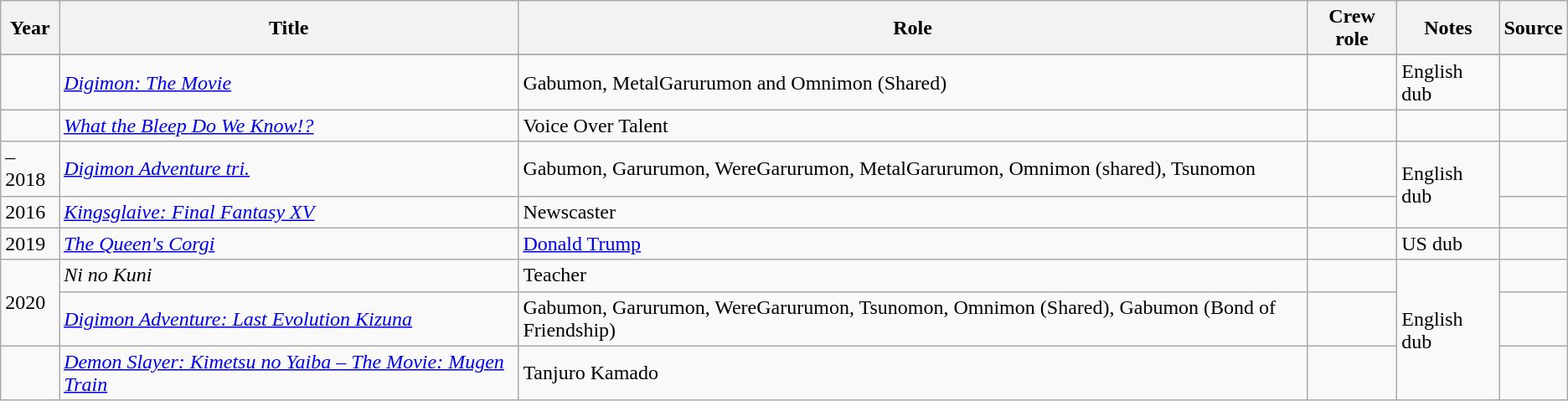<table class="wikitable sortable plainrowheaders" style="min-width:95%">
<tr>
<th>Year</th>
<th>Title</th>
<th>Role</th>
<th>Crew role</th>
<th class="unsortable">Notes</th>
<th class="unsortable">Source</th>
</tr>
<tr>
</tr>
<tr>
<td></td>
<td><em><a href='#'>Digimon: The Movie</a></em></td>
<td>Gabumon, MetalGarurumon and Omnimon (Shared)</td>
<td></td>
<td>English dub</td>
<td></td>
</tr>
<tr>
<td></td>
<td><em><a href='#'>What the Bleep Do We Know!?</a></em></td>
<td>Voice Over Talent</td>
<td></td>
<td></td>
<td></td>
</tr>
<tr>
<td>–2018</td>
<td><em><a href='#'>Digimon Adventure tri.</a></em></td>
<td>Gabumon, Garurumon, WereGarurumon, MetalGarurumon, Omnimon (shared), Tsunomon</td>
<td></td>
<td rowspan="2">English dub</td>
<td></td>
</tr>
<tr>
<td>2016</td>
<td><em><a href='#'>Kingsglaive: Final Fantasy XV</a></em></td>
<td>Newscaster</td>
<td></td>
<td></td>
</tr>
<tr>
<td>2019</td>
<td><em><a href='#'>The Queen's Corgi</a></em></td>
<td><a href='#'>Donald Trump</a></td>
<td></td>
<td>US dub</td>
<td></td>
</tr>
<tr>
<td rowspan="2">2020</td>
<td><em>Ni no Kuni</em></td>
<td>Teacher</td>
<td></td>
<td rowspan="3">English dub</td>
<td></td>
</tr>
<tr>
<td><em><a href='#'>Digimon Adventure: Last Evolution Kizuna</a></em></td>
<td>Gabumon, Garurumon, WereGarurumon, Tsunomon, Omnimon (Shared), Gabumon (Bond of Friendship)</td>
<td></td>
<td></td>
</tr>
<tr>
<td></td>
<td><em><a href='#'>Demon Slayer: Kimetsu no Yaiba – The Movie: Mugen Train</a></em></td>
<td>Tanjuro Kamado</td>
<td></td>
<td></td>
</tr>
</table>
